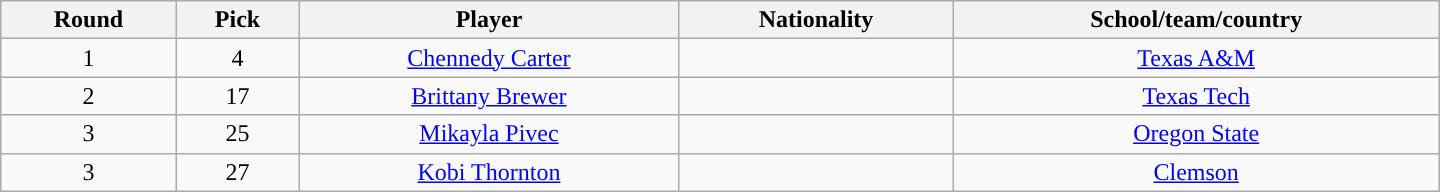<table class="wikitable" style="text-align:center; width:60em">
<tr>
<th>Round</th>
<th>Pick</th>
<th>Player</th>
<th>Nationality</th>
<th>School/team/country</th>
</tr>
<tr>
<td>1</td>
<td>4</td>
<td><a href='#'>Chennedy Carter</a></td>
<td></td>
<td><a href='#'>Texas A&M</a></td>
</tr>
<tr>
<td>2</td>
<td>17</td>
<td><a href='#'>Brittany Brewer</a></td>
<td></td>
<td><a href='#'>Texas Tech</a></td>
</tr>
<tr>
<td>3</td>
<td>25</td>
<td><a href='#'>Mikayla Pivec</a></td>
<td></td>
<td><a href='#'>Oregon State</a></td>
</tr>
<tr>
<td>3</td>
<td>27</td>
<td><a href='#'>Kobi Thornton</a></td>
<td></td>
<td><a href='#'>Clemson</a></td>
</tr>
</table>
